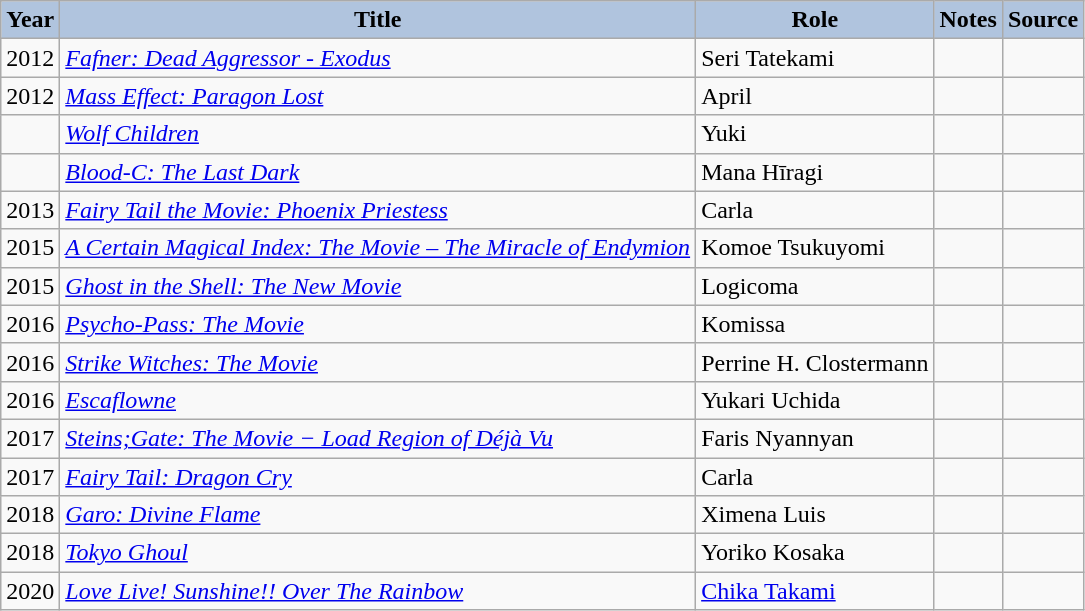<table class="wikitable sortable plainrowheaders" style="width=100%;">
<tr>
<th style="background:#b0c4de;">Year</th>
<th style="background:#b0c4de;">Title</th>
<th style="background:#b0c4de;">Role</th>
<th style="background:#b0c4de;">Notes</th>
<th style="background:#b0c4de;">Source</th>
</tr>
<tr>
<td>2012</td>
<td><em><a href='#'>Fafner: Dead Aggressor - Exodus</a></em></td>
<td>Seri Tatekami</td>
<td></td>
<td></td>
</tr>
<tr>
<td>2012</td>
<td><em><a href='#'>Mass Effect: Paragon Lost</a></em></td>
<td>April</td>
<td></td>
<td></td>
</tr>
<tr>
<td></td>
<td><em><a href='#'>Wolf Children</a></em></td>
<td>Yuki</td>
<td></td>
<td></td>
</tr>
<tr>
<td></td>
<td><em><a href='#'>Blood-C: The Last Dark</a></em></td>
<td>Mana Hīragi</td>
<td></td>
<td></td>
</tr>
<tr>
<td>2013</td>
<td><em><a href='#'>Fairy Tail the Movie: Phoenix Priestess</a></em></td>
<td>Carla</td>
<td></td>
<td></td>
</tr>
<tr>
<td>2015</td>
<td><em><a href='#'>A Certain Magical Index: The Movie – The Miracle of Endymion</a></em></td>
<td>Komoe Tsukuyomi</td>
<td></td>
<td></td>
</tr>
<tr>
<td>2015</td>
<td><em><a href='#'>Ghost in the Shell: The New Movie</a></em></td>
<td>Logicoma</td>
<td></td>
<td></td>
</tr>
<tr>
<td>2016</td>
<td><em><a href='#'>Psycho-Pass: The Movie</a></em></td>
<td>Komissa</td>
<td></td>
<td></td>
</tr>
<tr>
<td>2016</td>
<td><em><a href='#'>Strike Witches: The Movie</a></em></td>
<td>Perrine H. Clostermann</td>
<td></td>
<td></td>
</tr>
<tr>
<td>2016</td>
<td><em><a href='#'>Escaflowne</a></em></td>
<td>Yukari Uchida</td>
<td></td>
<td></td>
</tr>
<tr>
<td>2017</td>
<td><em><a href='#'>Steins;Gate: The Movie − Load Region of Déjà Vu</a></em></td>
<td>Faris Nyannyan</td>
<td></td>
<td></td>
</tr>
<tr>
<td>2017</td>
<td><em><a href='#'>Fairy Tail: Dragon Cry</a></em></td>
<td>Carla</td>
<td></td>
<td></td>
</tr>
<tr>
<td>2018</td>
<td><em><a href='#'>Garo: Divine Flame</a></em></td>
<td>Ximena Luis</td>
<td></td>
<td></td>
</tr>
<tr>
<td>2018</td>
<td><em><a href='#'>Tokyo Ghoul</a></em></td>
<td>Yoriko Kosaka</td>
<td></td>
<td></td>
</tr>
<tr>
<td>2020</td>
<td><em><a href='#'>Love Live! Sunshine!! Over The Rainbow</a></em></td>
<td><a href='#'>Chika Takami</a></td>
<td></td>
<td></td>
</tr>
</table>
